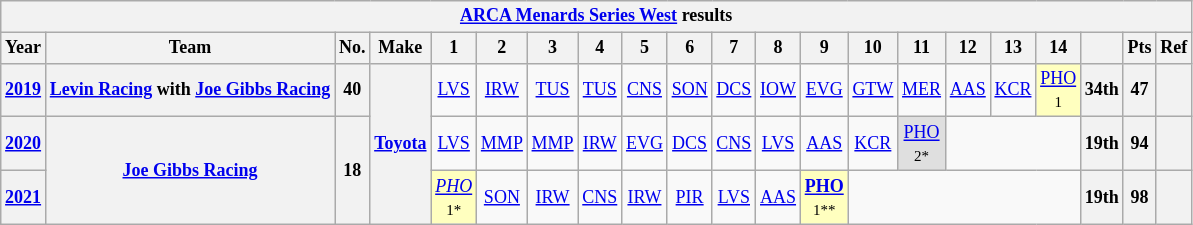<table class="wikitable" style="text-align:center; font-size:75%">
<tr>
<th colspan=21><a href='#'>ARCA Menards Series West</a> results</th>
</tr>
<tr>
<th>Year</th>
<th>Team</th>
<th>No.</th>
<th>Make</th>
<th>1</th>
<th>2</th>
<th>3</th>
<th>4</th>
<th>5</th>
<th>6</th>
<th>7</th>
<th>8</th>
<th>9</th>
<th>10</th>
<th>11</th>
<th>12</th>
<th>13</th>
<th>14</th>
<th></th>
<th>Pts</th>
<th>Ref</th>
</tr>
<tr>
<th><a href='#'>2019</a></th>
<th><a href='#'>Levin Racing</a> with <a href='#'>Joe Gibbs Racing</a></th>
<th>40</th>
<th rowspan=3><a href='#'>Toyota</a></th>
<td><a href='#'>LVS</a></td>
<td><a href='#'>IRW</a></td>
<td><a href='#'>TUS</a></td>
<td><a href='#'>TUS</a></td>
<td><a href='#'>CNS</a></td>
<td><a href='#'>SON</a></td>
<td><a href='#'>DCS</a></td>
<td><a href='#'>IOW</a></td>
<td><a href='#'>EVG</a></td>
<td><a href='#'>GTW</a></td>
<td><a href='#'>MER</a></td>
<td><a href='#'>AAS</a></td>
<td><a href='#'>KCR</a></td>
<td style="background:#FFFFBF;"><a href='#'>PHO</a><br><small>1</small></td>
<th>34th</th>
<th>47</th>
<th></th>
</tr>
<tr>
<th><a href='#'>2020</a></th>
<th rowspan=2><a href='#'>Joe Gibbs Racing</a></th>
<th rowspan=2>18</th>
<td><a href='#'>LVS</a></td>
<td><a href='#'>MMP</a></td>
<td><a href='#'>MMP</a></td>
<td><a href='#'>IRW</a></td>
<td><a href='#'>EVG</a></td>
<td><a href='#'>DCS</a></td>
<td><a href='#'>CNS</a></td>
<td><a href='#'>LVS</a></td>
<td><a href='#'>AAS</a></td>
<td><a href='#'>KCR</a></td>
<td style="background:#DFDFDF;"><a href='#'>PHO</a><br><small>2*</small></td>
<td colspan=3></td>
<th>19th</th>
<th>94</th>
<th></th>
</tr>
<tr>
<th><a href='#'>2021</a></th>
<td style="background:#FFFFBF;"><em><a href='#'>PHO</a></em><br><small>1*</small></td>
<td><a href='#'>SON</a></td>
<td><a href='#'>IRW</a></td>
<td><a href='#'>CNS</a></td>
<td><a href='#'>IRW</a></td>
<td><a href='#'>PIR</a></td>
<td><a href='#'>LVS</a></td>
<td><a href='#'>AAS</a></td>
<td style="background:#FFFFBF;"><strong><a href='#'>PHO</a></strong><br><small>1**</small></td>
<td colspan=5></td>
<th>19th</th>
<th>98</th>
<th></th>
</tr>
</table>
